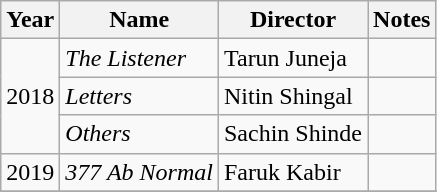<table class="wikitable">
<tr>
<th>Year</th>
<th>Name</th>
<th>Director</th>
<th>Notes</th>
</tr>
<tr>
<td rowspan="3">2018</td>
<td><em>The Listener</em></td>
<td>Tarun Juneja</td>
<td></td>
</tr>
<tr>
<td><em>Letters</em></td>
<td>Nitin Shingal</td>
<td></td>
</tr>
<tr>
<td><em>Others</em></td>
<td>Sachin Shinde</td>
<td></td>
</tr>
<tr>
<td>2019</td>
<td><em>377 Ab Normal</em></td>
<td>Faruk Kabir</td>
<td></td>
</tr>
<tr>
</tr>
</table>
